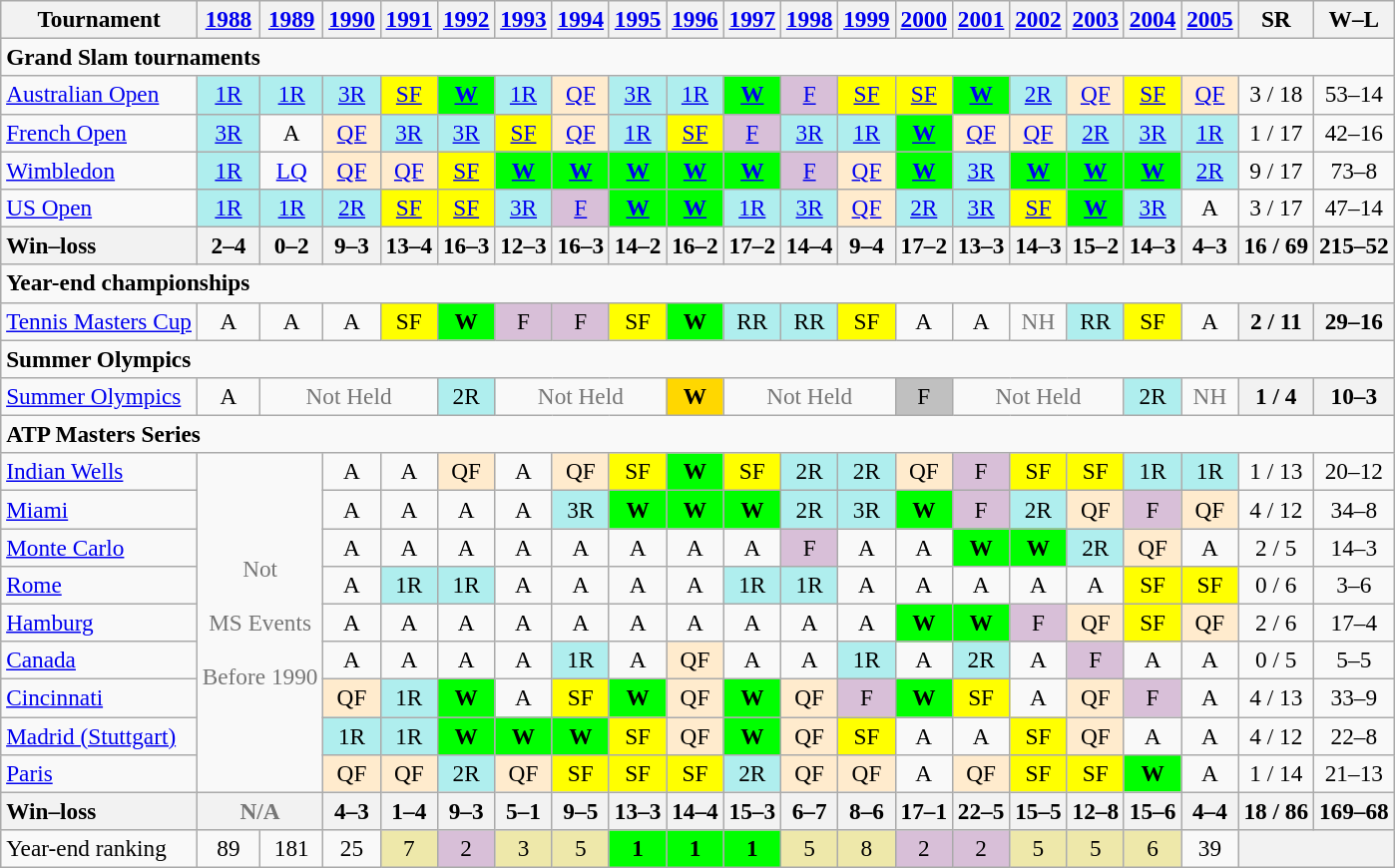<table class=wikitable style=text-align:center;font-size:97%>
<tr>
<th>Tournament</th>
<th><a href='#'>1988</a></th>
<th><a href='#'>1989</a></th>
<th><a href='#'>1990</a></th>
<th><a href='#'>1991</a></th>
<th><a href='#'>1992</a></th>
<th><a href='#'>1993</a></th>
<th><a href='#'>1994</a></th>
<th><a href='#'>1995</a></th>
<th><a href='#'>1996</a></th>
<th><a href='#'>1997</a></th>
<th><a href='#'>1998</a></th>
<th><a href='#'>1999</a></th>
<th><a href='#'>2000</a></th>
<th><a href='#'>2001</a></th>
<th><a href='#'>2002</a></th>
<th><a href='#'>2003</a></th>
<th><a href='#'>2004</a></th>
<th><a href='#'>2005</a></th>
<th>SR</th>
<th>W–L</th>
</tr>
<tr>
<td colspan=23 align=left><strong>Grand Slam tournaments</strong></td>
</tr>
<tr>
<td align=left><a href='#'>Australian Open</a></td>
<td bgcolor=afeeee><a href='#'>1R</a></td>
<td bgcolor=afeeee><a href='#'>1R</a></td>
<td bgcolor=afeeee><a href='#'>3R</a></td>
<td bgcolor=yellow><a href='#'>SF</a></td>
<td bgcolor=lime><a href='#'><strong>W</strong></a></td>
<td bgcolor=afeeee><a href='#'>1R</a></td>
<td bgcolor=ffebcd><a href='#'>QF</a></td>
<td bgcolor=afeeee><a href='#'>3R</a></td>
<td bgcolor=afeeee><a href='#'>1R</a></td>
<td bgcolor=lime><a href='#'><strong>W</strong></a></td>
<td bgcolor=D8BFD8><a href='#'>F</a></td>
<td bgcolor=yellow><a href='#'>SF</a></td>
<td bgcolor=yellow><a href='#'>SF</a></td>
<td bgcolor=lime><a href='#'><strong>W</strong></a></td>
<td bgcolor=afeeee><a href='#'>2R</a></td>
<td bgcolor=ffebcd><a href='#'>QF</a></td>
<td bgcolor=yellow><a href='#'>SF</a></td>
<td bgcolor=ffebcd><a href='#'>QF</a></td>
<td>3 / 18</td>
<td>53–14</td>
</tr>
<tr>
<td align=left><a href='#'>French Open</a></td>
<td bgcolor=afeeee><a href='#'>3R</a></td>
<td>A</td>
<td bgcolor=ffebcd><a href='#'>QF</a></td>
<td bgcolor=afeeee><a href='#'>3R</a></td>
<td bgcolor=afeeee><a href='#'>3R</a></td>
<td bgcolor=yellow><a href='#'>SF</a></td>
<td bgcolor=ffebcd><a href='#'>QF</a></td>
<td bgcolor=afeeee><a href='#'>1R</a></td>
<td bgcolor=yellow><a href='#'>SF</a></td>
<td bgcolor=D8BFD8><a href='#'>F</a></td>
<td bgcolor=afeeee><a href='#'>3R</a></td>
<td bgcolor=afeeee><a href='#'>1R</a></td>
<td bgcolor=lime><a href='#'><strong>W</strong></a></td>
<td bgcolor=ffebcd><a href='#'>QF</a></td>
<td bgcolor=ffebcd><a href='#'>QF</a></td>
<td bgcolor=afeeee><a href='#'>2R</a></td>
<td bgcolor=afeeee><a href='#'>3R</a></td>
<td bgcolor=afeeee><a href='#'>1R</a></td>
<td>1 / 17</td>
<td>42–16</td>
</tr>
<tr>
<td align=left><a href='#'>Wimbledon</a></td>
<td bgcolor=afeeee><a href='#'>1R</a></td>
<td><a href='#'>LQ</a></td>
<td bgcolor=ffebcd><a href='#'>QF</a></td>
<td bgcolor=ffebcd><a href='#'>QF</a></td>
<td bgcolor=yellow><a href='#'>SF</a></td>
<td bgcolor=lime><a href='#'><strong>W</strong></a></td>
<td bgcolor=lime><a href='#'><strong>W</strong></a></td>
<td bgcolor=lime><a href='#'><strong>W</strong></a></td>
<td bgcolor=lime><a href='#'><strong>W</strong></a></td>
<td bgcolor=lime><a href='#'><strong>W</strong></a></td>
<td bgcolor=D8BFD8><a href='#'>F</a></td>
<td bgcolor=ffebcd><a href='#'>QF</a></td>
<td bgcolor=lime><a href='#'><strong>W</strong></a></td>
<td bgcolor=afeeee><a href='#'>3R</a></td>
<td bgcolor=lime><a href='#'><strong>W</strong></a></td>
<td bgcolor=lime><a href='#'><strong>W</strong></a></td>
<td bgcolor=lime><a href='#'><strong>W</strong></a></td>
<td bgcolor=afeeee><a href='#'>2R</a></td>
<td>9 / 17</td>
<td>73–8</td>
</tr>
<tr>
<td align=left><a href='#'>US Open</a></td>
<td bgcolor=afeeee><a href='#'>1R</a></td>
<td bgcolor=afeeee><a href='#'>1R</a></td>
<td bgcolor=afeeee><a href='#'>2R</a></td>
<td bgcolor=yellow><a href='#'>SF</a></td>
<td bgcolor=yellow><a href='#'>SF</a></td>
<td bgcolor=afeeee><a href='#'>3R</a></td>
<td bgcolor=D8BFD8><a href='#'>F</a></td>
<td bgcolor=lime><a href='#'><strong>W</strong></a></td>
<td bgcolor=lime><a href='#'><strong>W</strong></a></td>
<td bgcolor=afeeee><a href='#'>1R</a></td>
<td bgcolor=afeeee><a href='#'>3R</a></td>
<td bgcolor=ffebcd><a href='#'>QF</a></td>
<td bgcolor=afeeee><a href='#'>2R</a></td>
<td bgcolor=afeeee><a href='#'>3R</a></td>
<td bgcolor=yellow><a href='#'>SF</a></td>
<td bgcolor=lime><a href='#'><strong>W</strong></a></td>
<td bgcolor=afeeee><a href='#'>3R</a></td>
<td>A</td>
<td>3 / 17</td>
<td>47–14</td>
</tr>
<tr>
<th style=text-align:left>Win–loss</th>
<th>2–4</th>
<th>0–2</th>
<th>9–3</th>
<th>13–4</th>
<th>16–3</th>
<th>12–3</th>
<th>16–3</th>
<th>14–2</th>
<th>16–2</th>
<th>17–2</th>
<th>14–4</th>
<th>9–4</th>
<th>17–2</th>
<th>13–3</th>
<th>14–3</th>
<th>15–2</th>
<th>14–3</th>
<th>4–3</th>
<th>16 / 69</th>
<th>215–52</th>
</tr>
<tr>
<td colspan=23 align=left><strong>Year-end championships</strong></td>
</tr>
<tr>
<td align=left><a href='#'>Tennis Masters Cup</a></td>
<td>A</td>
<td>A</td>
<td>A</td>
<td bgcolor=yellow>SF</td>
<td bgcolor=lime><strong>W</strong></td>
<td bgcolor=D8BFD8>F</td>
<td bgcolor=D8BFD8>F</td>
<td bgcolor=yellow>SF</td>
<td bgcolor=lime><strong>W</strong></td>
<td bgcolor=afeeee>RR</td>
<td bgcolor=afeeee>RR</td>
<td bgcolor=yellow>SF</td>
<td>A</td>
<td>A</td>
<td style=color:#767676>NH</td>
<td bgcolor=afeeee>RR</td>
<td bgcolor=yellow>SF</td>
<td>A</td>
<th>2 / 11</th>
<th>29–16</th>
</tr>
<tr>
<td colspan=23 align=left><strong>Summer Olympics</strong></td>
</tr>
<tr>
<td align=left><a href='#'>Summer Olympics</a></td>
<td>A</td>
<td colspan=3 style=color:#767676>Not Held</td>
<td bgcolor=afeeee>2R</td>
<td colspan=3 style=color:#767676>Not Held</td>
<td bgcolor=gold><strong>W</strong></td>
<td colspan=3 style=color:#767676>Not Held</td>
<td bgcolor=silver>F</td>
<td colspan=3 style=color:#767676>Not Held</td>
<td bgcolor=afeeee>2R</td>
<td colspan=1 style=color:#767676>NH</td>
<th>1 / 4</th>
<th>10–3</th>
</tr>
<tr>
<td colspan=23 align=left><strong>ATP Masters Series</strong></td>
</tr>
<tr>
<td align=left><a href='#'>Indian Wells</a></td>
<td colspan=2 rowspan=9 style=color:#767676>Not<br><br>MS Events<br><br>Before 1990</td>
<td>A</td>
<td>A</td>
<td bgcolor=ffebcd>QF</td>
<td>A</td>
<td bgcolor=ffebcd>QF</td>
<td bgcolor=yellow>SF</td>
<td bgcolor=lime><strong>W</strong></td>
<td bgcolor=yellow>SF</td>
<td bgcolor=afeeee>2R</td>
<td bgcolor=afeeee>2R</td>
<td bgcolor=ffebcd>QF</td>
<td bgcolor=D8BFD8>F</td>
<td bgcolor=yellow>SF</td>
<td bgcolor=yellow>SF</td>
<td bgcolor=afeeee>1R</td>
<td bgcolor=afeeee>1R</td>
<td>1 / 13</td>
<td>20–12</td>
</tr>
<tr>
<td align=left><a href='#'>Miami</a></td>
<td>A</td>
<td>A</td>
<td>A</td>
<td>A</td>
<td bgcolor=afeeee>3R</td>
<td bgcolor=lime><strong>W</strong></td>
<td bgcolor=lime><strong>W</strong></td>
<td bgcolor=lime><strong>W</strong></td>
<td bgcolor=afeeee>2R</td>
<td bgcolor=afeeee>3R</td>
<td bgcolor=lime><strong>W</strong></td>
<td bgcolor=D8BFD8>F</td>
<td bgcolor=afeeee>2R</td>
<td bgcolor=ffebcd>QF</td>
<td bgcolor=D8BFD8>F</td>
<td bgcolor=ffebcd>QF</td>
<td>4 / 12</td>
<td>34–8</td>
</tr>
<tr>
<td align=left><a href='#'>Monte Carlo</a></td>
<td>A</td>
<td>A</td>
<td>A</td>
<td>A</td>
<td>A</td>
<td>A</td>
<td>A</td>
<td>A</td>
<td bgcolor=D8BFD8>F</td>
<td>A</td>
<td>A</td>
<td bgcolor=lime><strong>W</strong></td>
<td bgcolor=lime><strong>W</strong></td>
<td bgcolor=afeeee>2R</td>
<td bgcolor=ffebcd>QF</td>
<td>A</td>
<td>2 / 5</td>
<td>14–3</td>
</tr>
<tr>
<td align=left><a href='#'>Rome</a></td>
<td>A</td>
<td bgcolor=afeeee>1R</td>
<td bgcolor=afeeee>1R</td>
<td>A</td>
<td>A</td>
<td>A</td>
<td>A</td>
<td bgcolor=afeeee>1R</td>
<td bgcolor=afeeee>1R</td>
<td>A</td>
<td>A</td>
<td>A</td>
<td>A</td>
<td>A</td>
<td bgcolor=yellow>SF</td>
<td bgcolor=yellow>SF</td>
<td>0 / 6</td>
<td>3–6</td>
</tr>
<tr>
<td align=left><a href='#'>Hamburg</a></td>
<td>A</td>
<td>A</td>
<td>A</td>
<td>A</td>
<td>A</td>
<td>A</td>
<td>A</td>
<td>A</td>
<td>A</td>
<td>A</td>
<td bgcolor=lime><strong>W</strong></td>
<td bgcolor=lime><strong>W</strong></td>
<td bgcolor=D8BFD8>F</td>
<td bgcolor=ffebcd>QF</td>
<td bgcolor=yellow>SF</td>
<td bgcolor=ffebcd>QF</td>
<td>2 / 6</td>
<td>17–4</td>
</tr>
<tr>
<td align=left><a href='#'>Canada</a></td>
<td>A</td>
<td>A</td>
<td>A</td>
<td>A</td>
<td bgcolor=afeeee>1R</td>
<td>A</td>
<td bgcolor=ffebcd>QF</td>
<td>A</td>
<td>A</td>
<td bgcolor=afeeee>1R</td>
<td>A</td>
<td bgcolor=afeeee>2R</td>
<td>A</td>
<td bgcolor=D8BFD8>F</td>
<td>A</td>
<td>A</td>
<td>0 / 5</td>
<td>5–5</td>
</tr>
<tr>
<td align=left><a href='#'>Cincinnati</a></td>
<td bgcolor=ffebcd>QF</td>
<td bgcolor=afeeee>1R</td>
<td bgcolor=lime><strong>W</strong></td>
<td>A</td>
<td bgcolor=yellow>SF</td>
<td bgcolor=lime><strong>W</strong></td>
<td bgcolor=ffebcd>QF</td>
<td bgcolor=lime><strong>W</strong></td>
<td bgcolor=ffebcd>QF</td>
<td bgcolor=D8BFD8>F</td>
<td bgcolor=lime><strong>W</strong></td>
<td bgcolor=yellow>SF</td>
<td>A</td>
<td bgcolor=ffebcd>QF</td>
<td bgcolor=D8BFD8>F</td>
<td>A</td>
<td>4 / 13</td>
<td>33–9</td>
</tr>
<tr>
<td align=left><a href='#'>Madrid (Stuttgart)</a></td>
<td bgcolor=afeeee>1R</td>
<td bgcolor=afeeee>1R</td>
<td bgcolor=lime><strong>W</strong></td>
<td bgcolor=lime><strong>W</strong></td>
<td bgcolor=lime><strong>W</strong></td>
<td bgcolor=yellow>SF</td>
<td bgcolor=ffebcd>QF</td>
<td bgcolor=lime><strong>W</strong></td>
<td bgcolor=ffebcd>QF</td>
<td bgcolor=yellow>SF</td>
<td>A</td>
<td>A</td>
<td bgcolor=yellow>SF</td>
<td bgcolor=ffebcd>QF</td>
<td>A</td>
<td>A</td>
<td>4 / 12</td>
<td>22–8</td>
</tr>
<tr>
<td align=left><a href='#'>Paris</a></td>
<td bgcolor=ffebcd>QF</td>
<td bgcolor=ffebcd>QF</td>
<td bgcolor=afeeee>2R</td>
<td bgcolor=ffebcd>QF</td>
<td bgcolor=yellow>SF</td>
<td bgcolor=yellow>SF</td>
<td bgcolor=yellow>SF</td>
<td bgcolor=afeeee>2R</td>
<td bgcolor=ffebcd>QF</td>
<td bgcolor=ffebcd>QF</td>
<td>A</td>
<td bgcolor=ffebcd>QF</td>
<td bgcolor=yellow>SF</td>
<td bgcolor=yellow>SF</td>
<td bgcolor=lime><strong>W</strong></td>
<td>A</td>
<td>1 / 14</td>
<td>21–13</td>
</tr>
<tr>
<th style=text-align:left>Win–loss</th>
<th colspan=2 style=color:#767676>N/A</th>
<th>4–3</th>
<th>1–4</th>
<th>9–3</th>
<th>5–1</th>
<th>9–5</th>
<th>13–3</th>
<th>14–4</th>
<th>15–3</th>
<th>6–7</th>
<th>8–6</th>
<th>17–1</th>
<th>22–5</th>
<th>15–5</th>
<th>12–8</th>
<th>15–6</th>
<th>4–4</th>
<th>18 / 86</th>
<th>169–68</th>
</tr>
<tr>
<td align=left>Year-end ranking</td>
<td>89</td>
<td>181</td>
<td>25</td>
<td bgcolor=EEE8AA>7</td>
<td bgcolor=D8BFD8>2</td>
<td bgcolor=EEE8AA>3</td>
<td bgcolor=EEE8AA>5</td>
<td bgcolor=lime><strong>1</strong></td>
<td bgcolor=lime><strong>1</strong></td>
<td bgcolor=lime><strong>1</strong></td>
<td bgcolor=EEE8AA>5</td>
<td bgcolor=EEE8AA>8</td>
<td bgcolor=D8BFD8>2</td>
<td bgcolor=D8BFD8>2</td>
<td bgcolor=EEE8AA>5</td>
<td bgcolor=EEE8AA>5</td>
<td bgcolor=EEE8AA>6</td>
<td>39</td>
<th colspan=2></th>
</tr>
</table>
